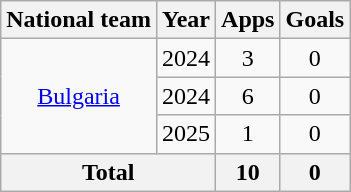<table class="wikitable" style="text-align:center">
<tr>
<th>National team</th>
<th>Year</th>
<th>Apps</th>
<th>Goals</th>
</tr>
<tr>
<td rowspan="3"><a href='#'>Bulgaria</a></td>
<td>2024</td>
<td>3</td>
<td>0</td>
</tr>
<tr>
<td>2024</td>
<td>6</td>
<td>0</td>
</tr>
<tr>
<td>2025</td>
<td>1</td>
<td>0</td>
</tr>
<tr>
<th colspan="2">Total</th>
<th>10</th>
<th>0</th>
</tr>
</table>
